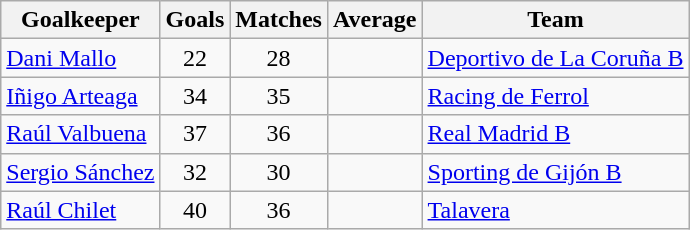<table class="wikitable sortable">
<tr>
<th>Goalkeeper</th>
<th>Goals</th>
<th>Matches</th>
<th>Average</th>
<th>Team</th>
</tr>
<tr>
<td> <a href='#'>Dani Mallo</a></td>
<td align=center>22</td>
<td align=center>28</td>
<td align=center></td>
<td><a href='#'>Deportivo de La Coruña B</a></td>
</tr>
<tr>
<td> <a href='#'>Iñigo Arteaga</a></td>
<td align=center>34</td>
<td align=center>35</td>
<td align=center></td>
<td><a href='#'>Racing de Ferrol</a></td>
</tr>
<tr>
<td> <a href='#'>Raúl Valbuena</a></td>
<td align=center>37</td>
<td align=center>36</td>
<td align=center></td>
<td><a href='#'>Real Madrid B</a></td>
</tr>
<tr>
<td> <a href='#'>Sergio Sánchez</a></td>
<td align=center>32</td>
<td align=center>30</td>
<td align=center></td>
<td><a href='#'>Sporting de Gijón B</a></td>
</tr>
<tr>
<td> <a href='#'>Raúl Chilet</a></td>
<td align=center>40</td>
<td align=center>36</td>
<td align=center></td>
<td><a href='#'>Talavera</a></td>
</tr>
</table>
